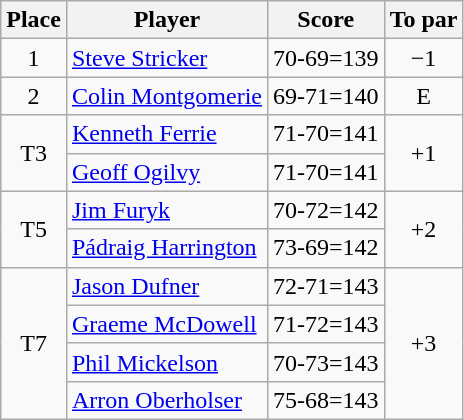<table class="wikitable">
<tr>
<th>Place</th>
<th>Player</th>
<th>Score</th>
<th>To par</th>
</tr>
<tr>
<td align=center>1</td>
<td> <a href='#'>Steve Stricker</a></td>
<td>70-69=139</td>
<td align=center>−1</td>
</tr>
<tr>
<td align=center>2</td>
<td> <a href='#'>Colin Montgomerie</a></td>
<td>69-71=140</td>
<td align=center>E</td>
</tr>
<tr>
<td rowspan="2" align=center>T3</td>
<td> <a href='#'>Kenneth Ferrie</a></td>
<td>71-70=141</td>
<td rowspan="2" align=center>+1</td>
</tr>
<tr>
<td> <a href='#'>Geoff Ogilvy</a></td>
<td>71-70=141</td>
</tr>
<tr>
<td rowspan="2" align=center>T5</td>
<td> <a href='#'>Jim Furyk</a></td>
<td>70-72=142</td>
<td rowspan="2" align=center>+2</td>
</tr>
<tr>
<td> <a href='#'>Pádraig Harrington</a></td>
<td>73-69=142</td>
</tr>
<tr>
<td rowspan="4" align=center>T7</td>
<td> <a href='#'>Jason Dufner</a></td>
<td>72-71=143</td>
<td rowspan="4" align=center>+3</td>
</tr>
<tr>
<td> <a href='#'>Graeme McDowell</a></td>
<td>71-72=143</td>
</tr>
<tr>
<td> <a href='#'>Phil Mickelson</a></td>
<td>70-73=143</td>
</tr>
<tr>
<td> <a href='#'>Arron Oberholser</a></td>
<td>75-68=143</td>
</tr>
</table>
